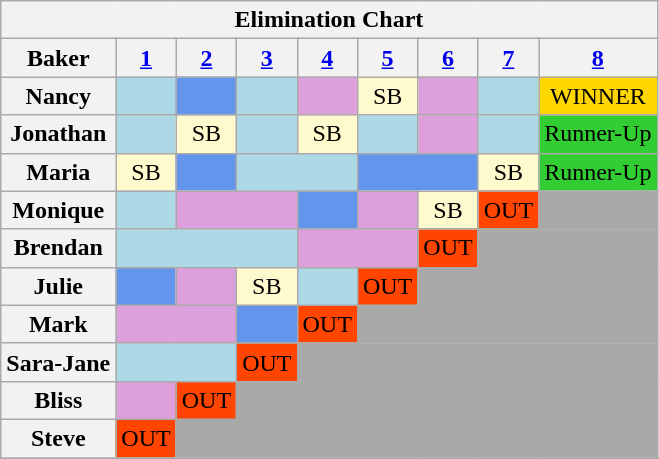<table class="wikitable" style="text-align:center">
<tr>
<th colspan="11">Elimination Chart</th>
</tr>
<tr>
<th>Baker</th>
<th><a href='#'>1</a></th>
<th><a href='#'>2</a></th>
<th><a href='#'>3</a></th>
<th><a href='#'>4</a></th>
<th><a href='#'>5</a></th>
<th><a href='#'>6</a></th>
<th><a href='#'>7</a></th>
<th><a href='#'>8</a></th>
</tr>
<tr>
<th>Nancy</th>
<td style="background:LightBlue;"></td>
<td style="background:CornflowerBlue;"></td>
<td style="background:LightBlue;"></td>
<td style="background:Plum;"></td>
<td style="background:LemonChiffon;">SB</td>
<td style="background:Plum;"></td>
<td style="background:LightBlue;"></td>
<td style="background:Gold;">WINNER</td>
</tr>
<tr>
<th>Jonathan</th>
<td style="background:LightBlue;"></td>
<td style="background:LemonChiffon;">SB</td>
<td style="background:LightBlue;"></td>
<td style="background:LemonChiffon;">SB</td>
<td style="background:LightBlue;"></td>
<td style="background:Plum;"></td>
<td style="background:LightBlue;"></td>
<td style="background:LimeGreen;">Runner-Up</td>
</tr>
<tr>
<th>Maria</th>
<td style="background:LemonChiffon;">SB</td>
<td style="background:CornflowerBlue;"></td>
<td colspan="2" style="background:LightBlue;"></td>
<td colspan="2" style="background:CornflowerBlue;"></td>
<td style="background:LemonChiffon;">SB</td>
<td style="background:LimeGreen;">Runner-Up</td>
</tr>
<tr>
<th>Monique</th>
<td style="background:LightBlue;"></td>
<td colspan="2" style="background:Plum;"></td>
<td style="background:CornflowerBlue;"></td>
<td style="background:Plum;"></td>
<td style="background:LemonChiffon;">SB</td>
<td style="background:OrangeRed;">OUT</td>
<td colspan="1" style="background:DarkGrey;"></td>
</tr>
<tr>
<th>Brendan</th>
<td colspan="3" style="background:LightBlue;"></td>
<td colspan="2" style="background:Plum;"></td>
<td style="background:OrangeRed;">OUT</td>
<td colspan="2" style="background:DarkGrey;"></td>
</tr>
<tr>
<th>Julie</th>
<td style="background:CornflowerBlue;"></td>
<td style="background:Plum;"></td>
<td style="background:LemonChiffon;">SB</td>
<td style="background:LightBlue;"></td>
<td style="background:OrangeRed;">OUT</td>
<td colspan="3" style="background:DarkGrey;"></td>
</tr>
<tr>
<th>Mark</th>
<td colspan="2" style="background:Plum;"></td>
<td style="background:CornflowerBlue;"></td>
<td style="background:OrangeRed;">OUT</td>
<td colspan="4" style="background:DarkGrey;"></td>
</tr>
<tr>
<th>Sara-Jane</th>
<td colspan="2" style="background:LightBlue;"></td>
<td style="background:OrangeRed;">OUT</td>
<td colspan="5" style="background:DarkGrey;"></td>
</tr>
<tr>
<th>Bliss</th>
<td style="background:Plum;"></td>
<td style="background:OrangeRed;">OUT</td>
<td colspan="6" style="background:DarkGrey;"></td>
</tr>
<tr>
<th>Steve</th>
<td style="background:OrangeRed;">OUT</td>
<td colspan="7" style="background:DarkGrey;"></td>
</tr>
<tr>
</tr>
</table>
